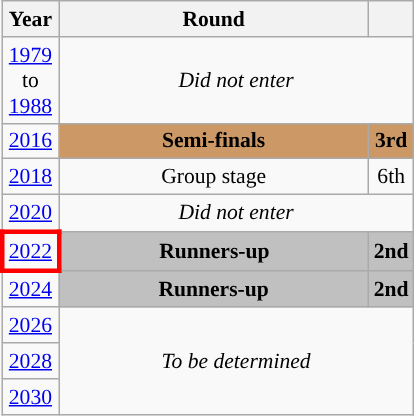<table class="wikitable" style="text-align: center; font-size:90%">
<tr>
<th>Year</th>
<th style="width:200px">Round</th>
<th></th>
</tr>
<tr>
<td><a href='#'>1979</a><br>to<br><a href='#'>1988</a></td>
<td colspan="2"><em>Did not enter</em></td>
</tr>
<tr>
<td><a href='#'>2016</a></td>
<td bgcolor="cc9966"><strong>Semi-finals</strong></td>
<td bgcolor="cc9966"><strong>3rd</strong></td>
</tr>
<tr>
<td><a href='#'>2018</a></td>
<td>Group stage</td>
<td>6th</td>
</tr>
<tr>
<td><a href='#'>2020</a></td>
<td colspan="2"><em>Did not enter</em></td>
</tr>
<tr>
<td style="border: 3px solid red"><a href='#'>2022</a></td>
<td bgcolor=Silver><strong>Runners-up</strong></td>
<td bgcolor=Silver><strong>2nd</strong></td>
</tr>
<tr>
<td><a href='#'>2024</a></td>
<td bgcolor=Silver><strong>Runners-up</strong></td>
<td bgcolor=Silver><strong>2nd</strong></td>
</tr>
<tr>
<td><a href='#'>2026</a></td>
<td colspan="2" rowspan="3"><em>To be determined</em></td>
</tr>
<tr>
<td><a href='#'>2028</a></td>
</tr>
<tr>
<td><a href='#'>2030</a></td>
</tr>
</table>
